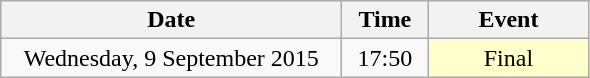<table class = "wikitable" style="text-align:center;">
<tr>
<th width=220>Date</th>
<th width=50>Time</th>
<th width=100>Event</th>
</tr>
<tr>
<td>Wednesday, 9 September 2015</td>
<td>17:50</td>
<td bgcolor=ffffcc>Final</td>
</tr>
</table>
